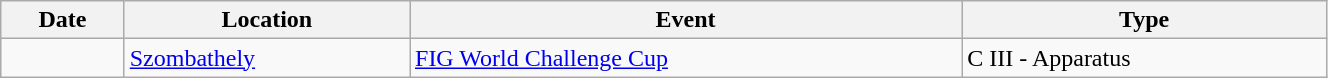<table style="width:70%;" class="wikitable sortable">
<tr>
<th style="text-align:center;">Date</th>
<th style="text-align:center;">Location</th>
<th style="text-align:center;">Event</th>
<th style="text-align:center;">Type</th>
</tr>
<tr>
<td></td>
<td> <a href='#'>Szombathely</a></td>
<td><a href='#'>FIG World Challenge Cup</a></td>
<td>C III - Apparatus</td>
</tr>
</table>
